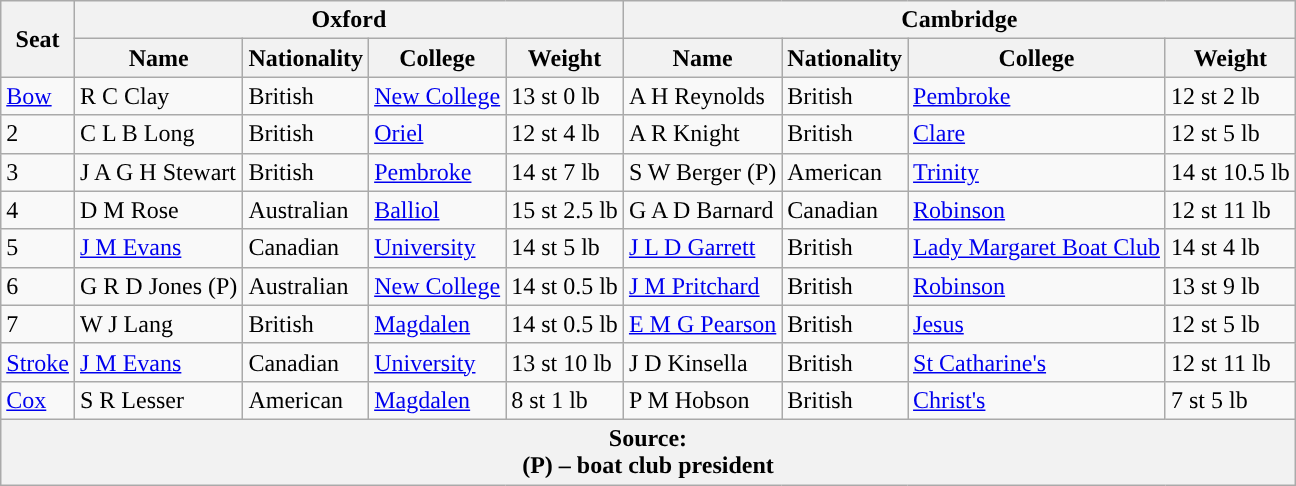<table class="wikitable">
<tr>
<th rowspan="2" scope="col">Seat</th>
<th colspan="4" scope="col">Oxford <br> </th>
<th colspan="4" scope="col">Cambridge <br> </th>
</tr>
<tr>
<th>Name</th>
<th>Nationality</th>
<th>College</th>
<th>Weight</th>
<th>Name</th>
<th>Nationality</th>
<th>College</th>
<th>Weight</th>
</tr>
<tr>
<td><a href='#'>Bow</a></td>
<td>R C Clay</td>
<td>British</td>
<td><a href='#'>New College</a></td>
<td>13 st 0 lb</td>
<td>A H Reynolds</td>
<td>British</td>
<td><a href='#'>Pembroke</a></td>
<td>12 st 2 lb</td>
</tr>
<tr>
<td>2</td>
<td>C L B Long</td>
<td>British</td>
<td><a href='#'>Oriel</a></td>
<td>12 st 4 lb</td>
<td>A R Knight</td>
<td>British</td>
<td><a href='#'>Clare</a></td>
<td>12 st 5 lb</td>
</tr>
<tr>
<td>3</td>
<td>J A G H Stewart</td>
<td>British</td>
<td><a href='#'>Pembroke</a></td>
<td>14 st 7 lb</td>
<td>S W Berger (P)</td>
<td>American</td>
<td><a href='#'>Trinity</a></td>
<td>14 st 10.5 lb</td>
</tr>
<tr>
<td>4</td>
<td>D M Rose</td>
<td>Australian</td>
<td><a href='#'>Balliol</a></td>
<td>15 st 2.5 lb</td>
<td>G A D Barnard</td>
<td>Canadian</td>
<td><a href='#'>Robinson</a></td>
<td>12 st 11 lb</td>
</tr>
<tr>
<td>5</td>
<td><a href='#'>J M Evans</a></td>
<td>Canadian</td>
<td><a href='#'>University</a></td>
<td>14 st 5 lb</td>
<td><a href='#'>J L D Garrett</a></td>
<td>British</td>
<td><a href='#'>Lady Margaret Boat Club</a></td>
<td>14 st 4 lb</td>
</tr>
<tr>
<td>6</td>
<td>G R D Jones (P)</td>
<td>Australian</td>
<td><a href='#'>New College</a></td>
<td>14 st 0.5 lb</td>
<td><a href='#'>J M Pritchard</a></td>
<td>British</td>
<td><a href='#'>Robinson</a></td>
<td>13 st 9 lb</td>
</tr>
<tr>
<td>7</td>
<td>W J Lang</td>
<td>British</td>
<td><a href='#'>Magdalen</a></td>
<td>14 st 0.5 lb</td>
<td><a href='#'>E M G Pearson</a></td>
<td>British</td>
<td><a href='#'>Jesus</a></td>
<td>12 st 5 lb</td>
</tr>
<tr>
<td><a href='#'>Stroke</a></td>
<td><a href='#'>J M Evans</a></td>
<td>Canadian</td>
<td><a href='#'>University</a></td>
<td>13 st 10 lb</td>
<td>J D Kinsella</td>
<td>British</td>
<td><a href='#'>St Catharine's</a></td>
<td>12 st 11 lb</td>
</tr>
<tr>
<td><a href='#'>Cox</a></td>
<td>S R Lesser</td>
<td>American</td>
<td><a href='#'>Magdalen</a></td>
<td>8 st 1 lb</td>
<td>P M Hobson</td>
<td>British</td>
<td><a href='#'>Christ's</a></td>
<td>7 st 5 lb</td>
</tr>
<tr>
<th colspan="9">Source:<br>(P) – boat club president</th>
</tr>
</table>
